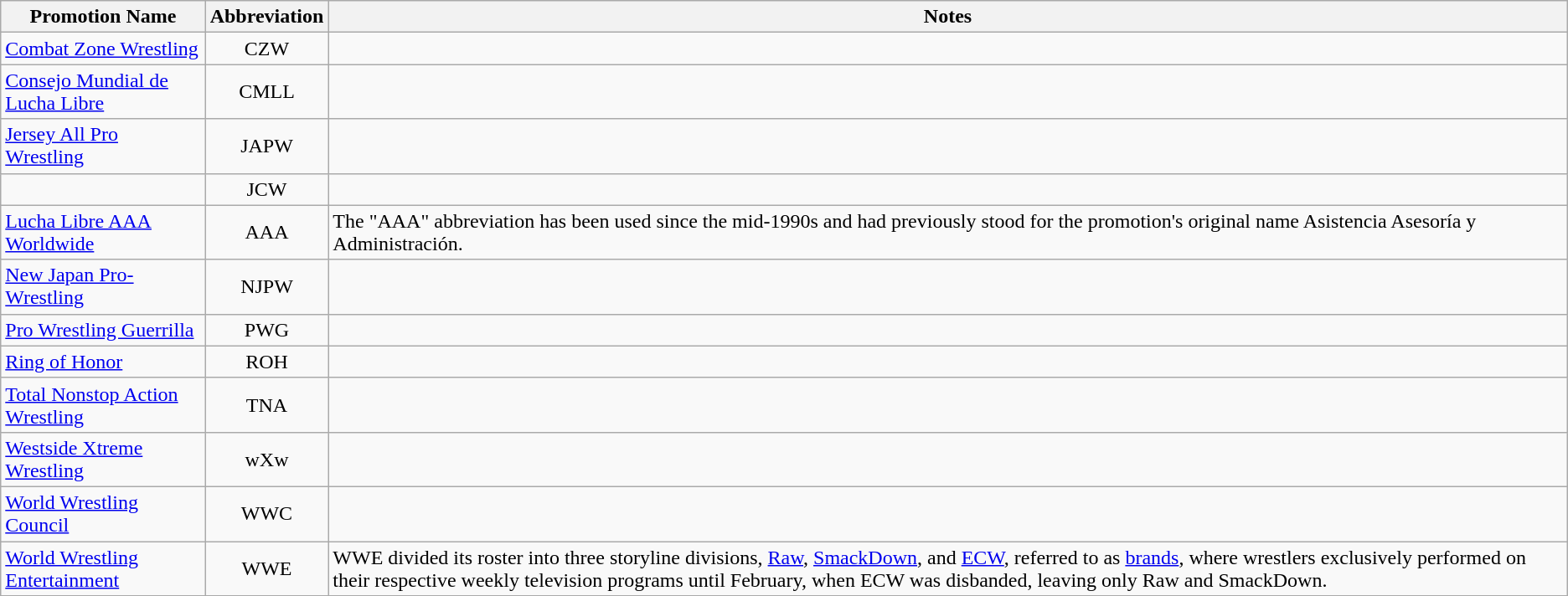<table class="wikitable">
<tr>
<th>Promotion Name</th>
<th>Abbreviation</th>
<th>Notes</th>
</tr>
<tr>
<td><a href='#'>Combat Zone Wrestling</a></td>
<td align=center>CZW</td>
<td></td>
</tr>
<tr>
<td><a href='#'>Consejo Mundial de Lucha Libre</a></td>
<td align=center>CMLL</td>
<td></td>
</tr>
<tr>
<td><a href='#'>Jersey All Pro Wrestling</a></td>
<td align=center>JAPW</td>
<td></td>
</tr>
<tr>
<td></td>
<td align=center>JCW</td>
<td></td>
</tr>
<tr>
<td><a href='#'>Lucha Libre AAA Worldwide</a></td>
<td align=center>AAA</td>
<td>The "AAA" abbreviation has been used since the mid-1990s and had previously stood for the promotion's original name Asistencia Asesoría y Administración.</td>
</tr>
<tr>
<td><a href='#'>New Japan Pro-Wrestling</a></td>
<td align=center>NJPW</td>
<td></td>
</tr>
<tr>
<td><a href='#'>Pro Wrestling Guerrilla</a></td>
<td align=center>PWG</td>
<td></td>
</tr>
<tr>
<td><a href='#'>Ring of Honor</a></td>
<td align=center>ROH</td>
<td></td>
</tr>
<tr>
<td><a href='#'>Total Nonstop Action Wrestling</a></td>
<td align=center>TNA</td>
<td></td>
</tr>
<tr>
<td><a href='#'>Westside Xtreme Wrestling</a></td>
<td align=center>wXw</td>
<td></td>
</tr>
<tr>
<td><a href='#'>World Wrestling Council</a></td>
<td align=center>WWC</td>
<td></td>
</tr>
<tr>
<td><a href='#'>World Wrestling Entertainment</a></td>
<td align=center>WWE</td>
<td>WWE divided its roster into three storyline divisions, <a href='#'>Raw</a>, <a href='#'>SmackDown</a>, and <a href='#'>ECW</a>, referred to as <a href='#'>brands</a>, where wrestlers exclusively performed on their respective weekly television programs until February, when ECW was disbanded, leaving only Raw and SmackDown.</td>
</tr>
<tr>
</tr>
</table>
